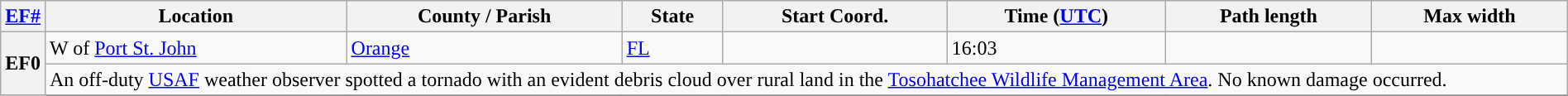<table class="wikitable sortable" style="width:100%;">
<tr>
<th scope="col" width="2%" align="center"><a href='#'>EF#</a></th>
<th scope="col" align="center" class="unsortable">Location</th>
<th scope="col" align="center" class="unsortable">County / Parish</th>
<th scope="col" align="center">State</th>
<th scope="col" align="center">Start Coord.</th>
<th scope="col" align="center">Time (<a href='#'>UTC</a>)</th>
<th scope="col" align="center">Path length</th>
<th scope="col" align="center">Max width</th>
</tr>
<tr>
<th scope="row" rowspan="2" style="background-color:#">EF0</th>
<td>W of <a href='#'>Port St. John</a></td>
<td><a href='#'>Orange</a></td>
<td><a href='#'>FL</a></td>
<td></td>
<td>16:03</td>
<td></td>
<td></td>
</tr>
<tr class="expand-child">
<td colspan="8" style=" border-bottom: 1px solid black;">An off-duty <a href='#'>USAF</a> weather observer spotted a tornado with an evident debris cloud over rural land in the <a href='#'>Tosohatchee Wildlife Management Area</a>. No known damage occurred.</td>
</tr>
<tr>
</tr>
</table>
